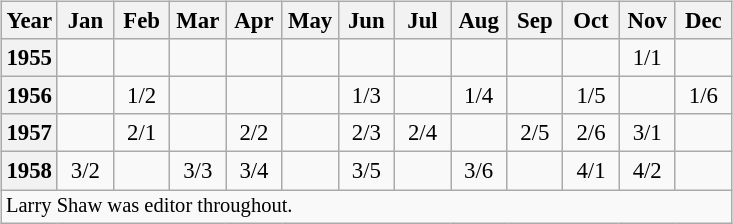<table class="wikitable" style="font-size:95%; text-align:center; float:right; margin-left:1em;">
<tr>
<th scope="col" style="width: 2em;">Year</th>
<th scope="col" style="width: 2em;">Jan</th>
<th scope="col" style="width: 2em;">Feb</th>
<th scope="col" style="width: 2em;">Mar</th>
<th scope="col" style="width: 2em;">Apr</th>
<th scope="col" style="width: 2em;">May</th>
<th scope="col" style="width: 2em;">Jun</th>
<th scope="col" style="width: 2em;">Jul</th>
<th scope="col" style="width: 2em;">Aug</th>
<th scope="col" style="width: 2em;">Sep</th>
<th scope="col" style="width: 2em;">Oct</th>
<th scope="col" style="width: 2em;">Nov</th>
<th scope="col" style="width: 2em;">Dec</th>
</tr>
<tr>
<th scope="row">1955</th>
<td></td>
<td></td>
<td></td>
<td></td>
<td></td>
<td></td>
<td></td>
<td></td>
<td></td>
<td></td>
<td>1/1</td>
<td></td>
</tr>
<tr>
<th scope="row">1956</th>
<td></td>
<td>1/2</td>
<td></td>
<td></td>
<td></td>
<td>1/3</td>
<td></td>
<td>1/4</td>
<td></td>
<td>1/5</td>
<td></td>
<td>1/6</td>
</tr>
<tr>
<th scope="row">1957</th>
<td></td>
<td>2/1</td>
<td></td>
<td>2/2</td>
<td></td>
<td>2/3</td>
<td>2/4</td>
<td></td>
<td>2/5</td>
<td>2/6</td>
<td>3/1</td>
<td></td>
</tr>
<tr>
<th scope="row">1958</th>
<td>3/2</td>
<td></td>
<td>3/3</td>
<td>3/4</td>
<td></td>
<td>3/5</td>
<td></td>
<td>3/6</td>
<td></td>
<td>4/1</td>
<td>4/2</td>
<td></td>
</tr>
<tr>
<td colspan="13" style="font-size:90%; text-align:left;">Larry Shaw was editor throughout.</td>
</tr>
</table>
